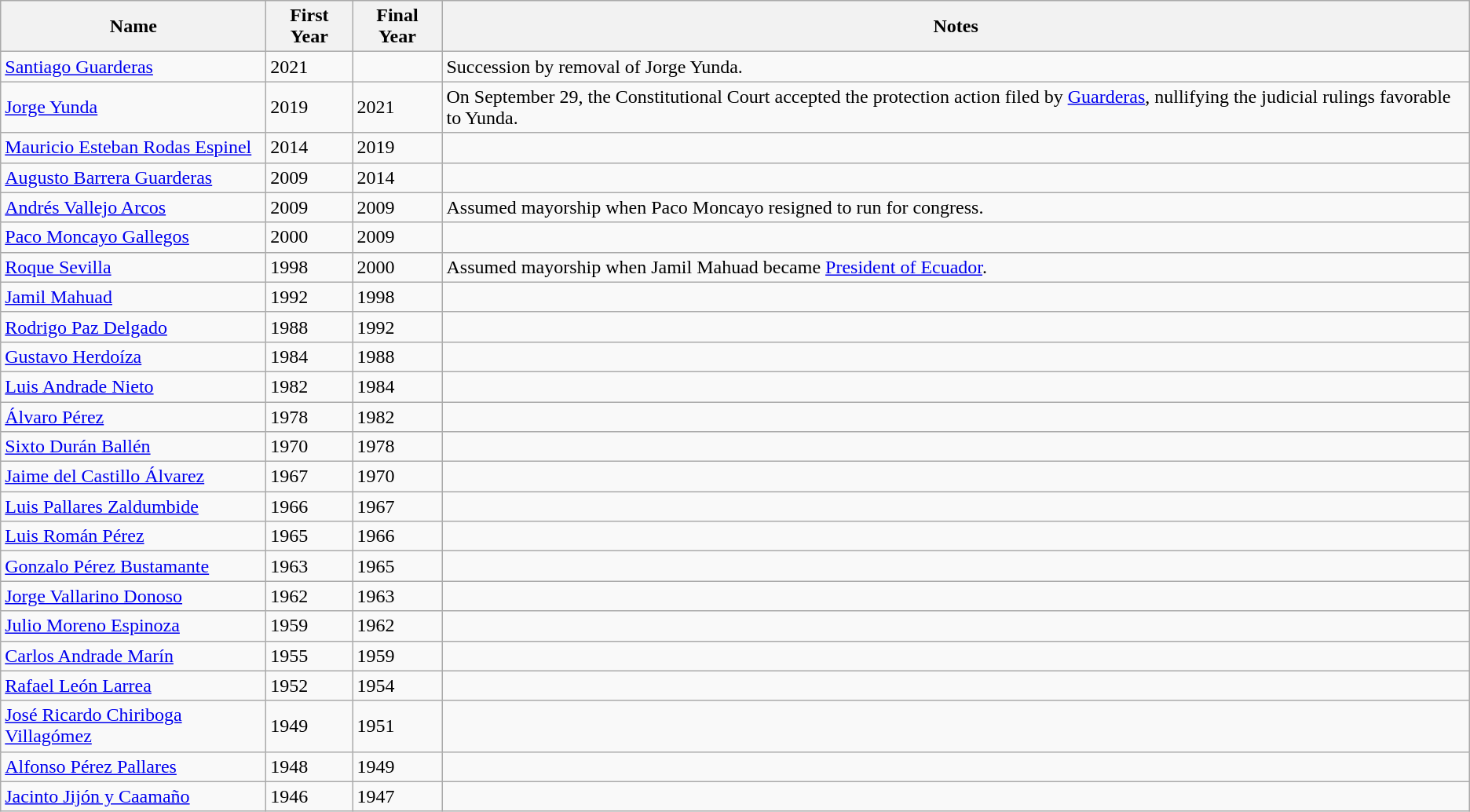<table class="wikitable">
<tr>
<th>Name</th>
<th>First Year</th>
<th>Final Year</th>
<th>Notes</th>
</tr>
<tr>
<td><a href='#'>Santiago Guarderas</a></td>
<td>2021</td>
<td></td>
<td>Succession by removal of Jorge Yunda.</td>
</tr>
<tr>
<td><a href='#'>Jorge Yunda</a></td>
<td>2019</td>
<td>2021</td>
<td>On September 29, the Constitutional Court accepted the protection action filed by <a href='#'>Guarderas</a>, nullifying the judicial rulings favorable to Yunda.</td>
</tr>
<tr>
<td><a href='#'>Mauricio Esteban Rodas Espinel</a></td>
<td>2014</td>
<td>2019</td>
<td></td>
</tr>
<tr>
<td><a href='#'>Augusto Barrera Guarderas</a></td>
<td>2009</td>
<td>2014</td>
<td></td>
</tr>
<tr>
<td><a href='#'>Andrés Vallejo Arcos</a></td>
<td>2009</td>
<td>2009</td>
<td>Assumed mayorship when Paco Moncayo resigned to run for congress.</td>
</tr>
<tr>
<td><a href='#'>Paco Moncayo Gallegos</a></td>
<td>2000</td>
<td>2009</td>
<td></td>
</tr>
<tr>
<td><a href='#'>Roque Sevilla</a></td>
<td>1998</td>
<td>2000</td>
<td>Assumed mayorship when Jamil Mahuad became <a href='#'>President of Ecuador</a>.</td>
</tr>
<tr>
<td><a href='#'>Jamil Mahuad</a></td>
<td>1992</td>
<td>1998</td>
<td></td>
</tr>
<tr>
<td><a href='#'>Rodrigo Paz Delgado</a></td>
<td>1988</td>
<td>1992</td>
<td></td>
</tr>
<tr>
<td><a href='#'>Gustavo Herdoíza</a></td>
<td>1984</td>
<td>1988</td>
<td></td>
</tr>
<tr>
<td><a href='#'>Luis Andrade Nieto</a></td>
<td>1982</td>
<td>1984</td>
<td></td>
</tr>
<tr>
<td><a href='#'>Álvaro Pérez</a></td>
<td>1978</td>
<td>1982</td>
<td></td>
</tr>
<tr>
<td><a href='#'>Sixto Durán Ballén</a></td>
<td>1970</td>
<td>1978</td>
<td></td>
</tr>
<tr>
<td><a href='#'>Jaime del Castillo Álvarez</a></td>
<td>1967</td>
<td>1970</td>
<td></td>
</tr>
<tr>
<td><a href='#'>Luis Pallares Zaldumbide</a></td>
<td>1966</td>
<td>1967</td>
<td></td>
</tr>
<tr>
<td><a href='#'>Luis Román Pérez</a></td>
<td>1965</td>
<td>1966</td>
<td></td>
</tr>
<tr>
<td><a href='#'>Gonzalo Pérez Bustamante</a></td>
<td>1963</td>
<td>1965</td>
<td></td>
</tr>
<tr>
<td><a href='#'>Jorge Vallarino Donoso</a></td>
<td>1962</td>
<td>1963</td>
<td></td>
</tr>
<tr>
<td><a href='#'>Julio Moreno Espinoza</a></td>
<td>1959</td>
<td>1962</td>
<td></td>
</tr>
<tr>
<td><a href='#'>Carlos Andrade Marín</a></td>
<td>1955</td>
<td>1959</td>
<td></td>
</tr>
<tr>
<td><a href='#'>Rafael León Larrea</a></td>
<td>1952</td>
<td>1954</td>
<td></td>
</tr>
<tr>
<td><a href='#'>José Ricardo Chiriboga Villagómez</a></td>
<td>1949</td>
<td>1951</td>
<td></td>
</tr>
<tr>
<td><a href='#'>Alfonso Pérez Pallares</a></td>
<td>1948</td>
<td>1949</td>
<td></td>
</tr>
<tr>
<td><a href='#'>Jacinto Jijón y Caamaño</a></td>
<td>1946</td>
<td>1947</td>
<td></td>
</tr>
</table>
